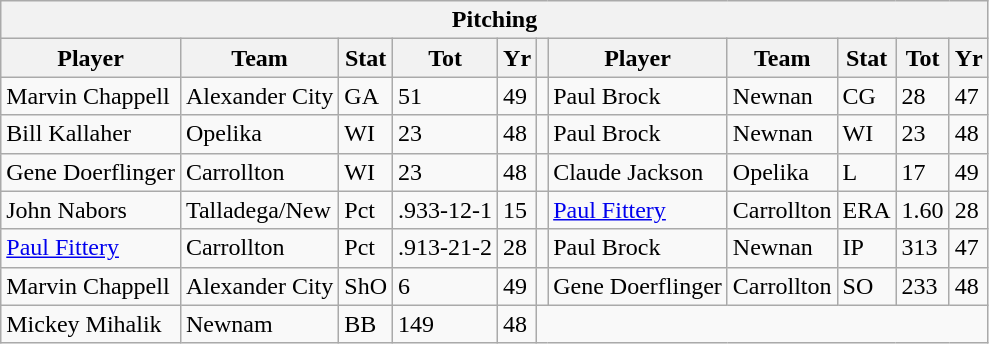<table class="wikitable">
<tr>
<th Colspan=11>Pitching</th>
</tr>
<tr>
<th>Player</th>
<th>Team</th>
<th>Stat</th>
<th>Tot</th>
<th>Yr</th>
<th></th>
<th>Player</th>
<th>Team</th>
<th>Stat</th>
<th>Tot</th>
<th>Yr</th>
</tr>
<tr>
<td>Marvin Chappell</td>
<td>Alexander City</td>
<td>GA</td>
<td>51</td>
<td>49</td>
<td></td>
<td>Paul Brock</td>
<td>Newnan</td>
<td>CG</td>
<td>28</td>
<td>47</td>
</tr>
<tr>
<td>Bill Kallaher</td>
<td>Opelika</td>
<td>WI</td>
<td>23</td>
<td>48</td>
<td></td>
<td>Paul Brock</td>
<td>Newnan</td>
<td>WI</td>
<td>23</td>
<td>48</td>
</tr>
<tr>
<td>Gene Doerflinger</td>
<td>Carrollton</td>
<td>WI</td>
<td>23</td>
<td>48</td>
<td></td>
<td>Claude Jackson</td>
<td>Opelika</td>
<td>L</td>
<td>17</td>
<td>49</td>
</tr>
<tr>
<td>John Nabors</td>
<td>Talladega/New</td>
<td>Pct</td>
<td>.933-12-1</td>
<td>15</td>
<td></td>
<td><a href='#'>Paul Fittery</a></td>
<td>Carrollton</td>
<td>ERA</td>
<td>1.60</td>
<td>28</td>
</tr>
<tr>
<td><a href='#'>Paul Fittery</a></td>
<td>Carrollton</td>
<td>Pct</td>
<td>.913-21-2</td>
<td>28</td>
<td></td>
<td>Paul Brock</td>
<td>Newnan</td>
<td>IP</td>
<td>313</td>
<td>47</td>
</tr>
<tr>
<td>Marvin Chappell</td>
<td>Alexander City</td>
<td>ShO</td>
<td>6</td>
<td>49</td>
<td></td>
<td>Gene Doerflinger</td>
<td>Carrollton</td>
<td>SO</td>
<td>233</td>
<td>48</td>
</tr>
<tr>
<td>Mickey Mihalik</td>
<td>Newnam</td>
<td>BB</td>
<td>149</td>
<td>48</td>
</tr>
</table>
